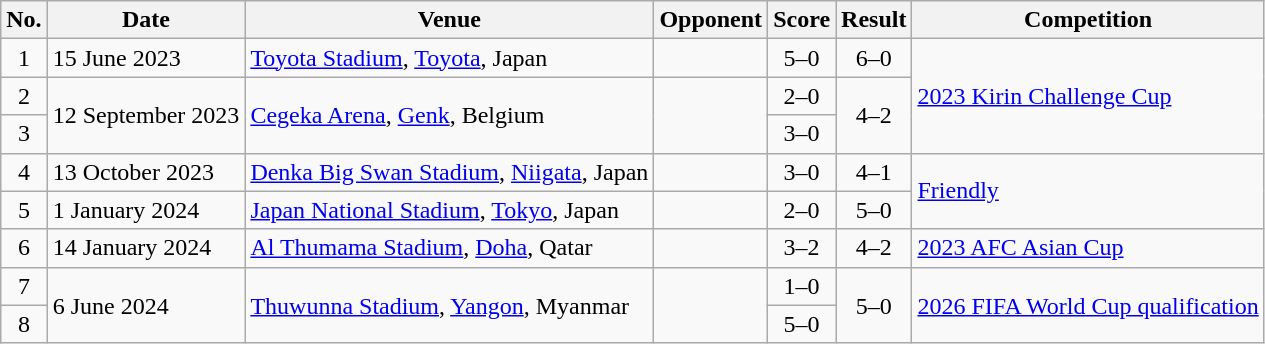<table class="wikitable sortable">
<tr>
<th scope="col">No.</th>
<th scope="col">Date</th>
<th scope="col">Venue</th>
<th scope="col">Opponent</th>
<th scope="col">Score</th>
<th scope="col">Result</th>
<th scope="col">Competition</th>
</tr>
<tr>
<td style="text-align:center">1</td>
<td>15 June 2023</td>
<td><a href='#'>Toyota Stadium</a>, <a href='#'>Toyota</a>, Japan</td>
<td></td>
<td style="text-align:center">5–0</td>
<td style="text-align:center">6–0</td>
<td rowspan="3"><a href='#'>2023 Kirin Challenge Cup</a></td>
</tr>
<tr>
<td style="text-align:center">2</td>
<td rowspan="2">12 September 2023</td>
<td rowspan="2"><a href='#'>Cegeka Arena</a>, <a href='#'>Genk</a>, Belgium</td>
<td rowspan="2"></td>
<td style="text-align:center">2–0</td>
<td style="text-align:center" rowspan="2">4–2</td>
</tr>
<tr>
<td style="text-align:center">3</td>
<td style="text-align:center">3–0</td>
</tr>
<tr>
<td style="text-align:center">4</td>
<td>13 October 2023</td>
<td><a href='#'>Denka Big Swan Stadium</a>, <a href='#'>Niigata</a>, Japan</td>
<td></td>
<td style="text-align:center">3–0</td>
<td style="text-align:center">4–1</td>
<td rowspan="2"><a href='#'>Friendly</a></td>
</tr>
<tr>
<td style="text-align:center">5</td>
<td>1 January 2024</td>
<td><a href='#'>Japan National Stadium</a>, <a href='#'>Tokyo</a>, Japan</td>
<td></td>
<td style="text-align:center">2–0</td>
<td style="text-align:center">5–0</td>
</tr>
<tr>
<td style="text-align:center">6</td>
<td>14 January 2024</td>
<td><a href='#'>Al Thumama Stadium</a>, <a href='#'>Doha</a>, Qatar</td>
<td></td>
<td style="text-align:center">3–2</td>
<td style="text-align:center">4–2</td>
<td><a href='#'>2023 AFC Asian Cup</a></td>
</tr>
<tr>
<td style="text-align:center">7</td>
<td rowspan="2">6 June 2024</td>
<td rowspan="2"><a href='#'>Thuwunna Stadium</a>, <a href='#'>Yangon</a>, Myanmar</td>
<td rowspan="2"></td>
<td style="text-align:center">1–0</td>
<td style="text-align:center" rowspan="2">5–0</td>
<td rowspan="2"><a href='#'>2026 FIFA World Cup qualification</a></td>
</tr>
<tr>
<td style="text-align:center">8</td>
<td style="text-align:center">5–0</td>
</tr>
</table>
